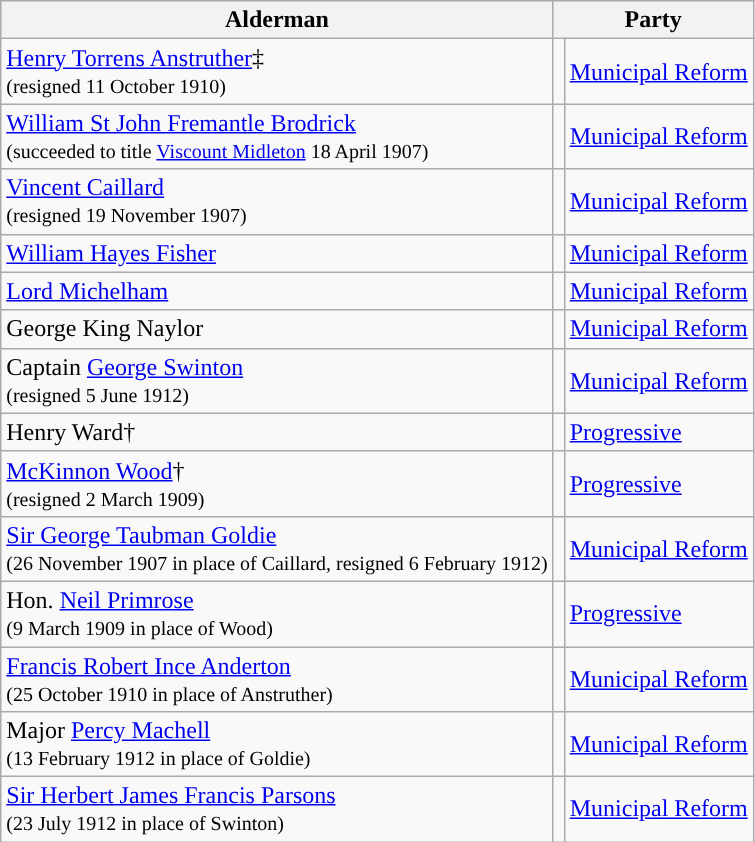<table class="wikitable">
<tr>
<th>Alderman</th>
<th colspan=2!>Party</th>
</tr>
<tr>
<td><a href='#'>Henry Torrens Anstruther</a>‡<small><br>(resigned 11 October 1910)</small></td>
<td style="background-color: "></td>
<td><a href='#'>Municipal Reform</a></td>
</tr>
<tr>
<td><a href='#'>William St John Fremantle Brodrick</a><small><br>(succeeded to title <a href='#'>Viscount Midleton</a> 18 April 1907)</small></td>
<td style="background-color: "></td>
<td><a href='#'>Municipal Reform</a></td>
</tr>
<tr>
<td><a href='#'>Vincent Caillard</a><small><br>(resigned 19 November 1907)</small></td>
<td style="background-color: "></td>
<td><a href='#'>Municipal Reform</a></td>
</tr>
<tr>
<td><a href='#'>William Hayes Fisher</a></td>
<td style="background-color: "></td>
<td><a href='#'>Municipal Reform</a></td>
</tr>
<tr>
<td><a href='#'>Lord Michelham</a></td>
<td style="background-color: "></td>
<td><a href='#'>Municipal Reform</a></td>
</tr>
<tr>
<td>George King Naylor</td>
<td style="background-color: "></td>
<td><a href='#'>Municipal Reform</a></td>
</tr>
<tr>
<td>Captain <a href='#'>George Swinton</a><small><br>(resigned 5 June 1912)</small></td>
<td style="background-color: "></td>
<td><a href='#'>Municipal Reform</a></td>
</tr>
<tr>
<td>Henry Ward†</td>
<td style="background-color: "></td>
<td><a href='#'>Progressive</a></td>
</tr>
<tr>
<td><a href='#'>McKinnon Wood</a>†<small><br>(resigned 2 March 1909)</small></td>
<td style="background-color: "></td>
<td><a href='#'>Progressive</a></td>
</tr>
<tr>
<td><a href='#'>Sir George Taubman Goldie</a> <small><br>(26 November 1907 in place of Caillard, resigned 6 February 1912)</small></td>
<td style="background-color: "></td>
<td><a href='#'>Municipal Reform</a></td>
</tr>
<tr>
<td>Hon. <a href='#'>Neil Primrose</a><small><br>(9 March 1909 in place of Wood)</small></td>
<td style="background-color: "></td>
<td><a href='#'>Progressive</a></td>
</tr>
<tr>
<td><a href='#'>Francis Robert Ince Anderton</a><small><br>(25 October 1910 in place of Anstruther)</small></td>
<td style="background-color: "></td>
<td><a href='#'>Municipal Reform</a></td>
</tr>
<tr>
<td>Major <a href='#'>Percy Machell</a><small><br>(13 February 1912 in place of Goldie)</small></td>
<td style="background-color: "></td>
<td><a href='#'>Municipal Reform</a></td>
</tr>
<tr>
<td><a href='#'>Sir Herbert James Francis Parsons</a><small><br>(23 July 1912 in place of Swinton)</small></td>
<td style="background-color: "></td>
<td><a href='#'>Municipal Reform</a></td>
</tr>
</table>
